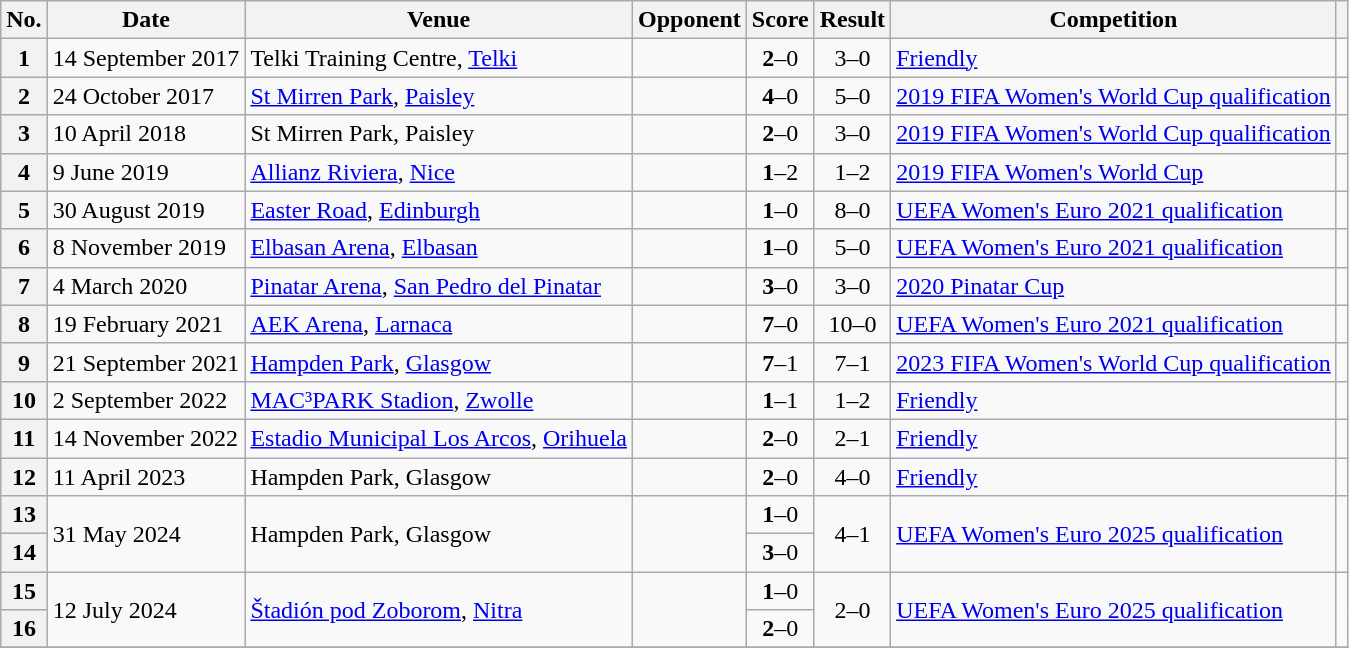<table class="wikitable sortable">
<tr>
<th scope="col">No.</th>
<th scope="col">Date</th>
<th scope="col">Venue</th>
<th scope="col">Opponent</th>
<th scope="col">Score</th>
<th scope="col">Result</th>
<th scope="col">Competition</th>
<th scope="col" class="unsortable"></th>
</tr>
<tr>
<th scope=row>1</th>
<td>14 September 2017</td>
<td>Telki Training Centre, <a href='#'>Telki</a></td>
<td></td>
<td align=center><strong>2</strong>–0</td>
<td align=center>3–0</td>
<td><a href='#'>Friendly</a></td>
<td></td>
</tr>
<tr>
<th scope=row>2</th>
<td>24 October 2017</td>
<td><a href='#'>St Mirren Park</a>, <a href='#'>Paisley</a></td>
<td></td>
<td align=center><strong>4</strong>–0</td>
<td align=center>5–0</td>
<td><a href='#'>2019 FIFA Women's World Cup qualification</a></td>
<td></td>
</tr>
<tr>
<th scope=row>3</th>
<td>10 April 2018</td>
<td>St Mirren Park, Paisley</td>
<td></td>
<td align=center><strong>2</strong>–0</td>
<td align=center>3–0</td>
<td><a href='#'>2019 FIFA Women's World Cup qualification</a></td>
<td></td>
</tr>
<tr>
<th scope=row>4</th>
<td>9 June 2019</td>
<td><a href='#'>Allianz Riviera</a>, <a href='#'>Nice</a></td>
<td></td>
<td align=center><strong>1</strong>–2</td>
<td align=center>1–2</td>
<td><a href='#'>2019 FIFA Women's World Cup</a></td>
<td></td>
</tr>
<tr>
<th scope=row>5</th>
<td>30 August 2019</td>
<td><a href='#'>Easter Road</a>, <a href='#'>Edinburgh</a></td>
<td></td>
<td align=center><strong>1</strong>–0</td>
<td align=center>8–0</td>
<td><a href='#'>UEFA Women's Euro 2021 qualification</a></td>
<td></td>
</tr>
<tr>
<th scope=row>6</th>
<td>8 November 2019</td>
<td><a href='#'>Elbasan Arena</a>, <a href='#'>Elbasan</a></td>
<td></td>
<td align=center><strong>1</strong>–0</td>
<td align=center>5–0</td>
<td><a href='#'>UEFA Women's Euro 2021 qualification</a></td>
<td></td>
</tr>
<tr>
<th scope=row>7</th>
<td>4 March 2020</td>
<td><a href='#'>Pinatar Arena</a>, <a href='#'>San Pedro del Pinatar</a></td>
<td></td>
<td align=center><strong>3</strong>–0</td>
<td align=center>3–0</td>
<td><a href='#'>2020 Pinatar Cup</a></td>
<td></td>
</tr>
<tr>
<th scope=row>8</th>
<td>19 February 2021</td>
<td><a href='#'>AEK Arena</a>, <a href='#'>Larnaca</a></td>
<td></td>
<td align=center><strong>7</strong>–0</td>
<td align=center>10–0</td>
<td><a href='#'>UEFA Women's Euro 2021 qualification</a></td>
<td></td>
</tr>
<tr>
<th scope=row>9</th>
<td>21 September 2021</td>
<td><a href='#'>Hampden Park</a>, <a href='#'>Glasgow</a></td>
<td></td>
<td align=center><strong>7</strong>–1</td>
<td align=center>7–1</td>
<td><a href='#'>2023 FIFA Women's World Cup qualification</a></td>
<td></td>
</tr>
<tr>
<th scope=row>10</th>
<td>2 September 2022</td>
<td><a href='#'>MAC³PARK Stadion</a>, <a href='#'>Zwolle</a></td>
<td></td>
<td align=center><strong>1</strong>–1</td>
<td align=center>1–2</td>
<td><a href='#'>Friendly</a></td>
<td></td>
</tr>
<tr>
<th scope=row>11</th>
<td>14 November 2022</td>
<td><a href='#'>Estadio Municipal Los Arcos</a>, <a href='#'>Orihuela</a></td>
<td></td>
<td align=center><strong>2</strong>–0</td>
<td align=center>2–1</td>
<td><a href='#'>Friendly</a></td>
<td></td>
</tr>
<tr>
<th scope=row>12</th>
<td>11 April 2023</td>
<td>Hampden Park, Glasgow</td>
<td></td>
<td align=center><strong>2</strong>–0</td>
<td align=center>4–0</td>
<td><a href='#'>Friendly</a></td>
<td></td>
</tr>
<tr>
<th scope=row>13</th>
<td rowspan=2>31 May 2024</td>
<td rowspan=2>Hampden Park, Glasgow</td>
<td rowspan="2"></td>
<td align=center><strong>1</strong>–0</td>
<td rowspan=2 align=center>4–1</td>
<td rowspan=2><a href='#'>UEFA Women's Euro 2025 qualification</a></td>
<td rowspan=2></td>
</tr>
<tr>
<th scope=row>14</th>
<td align=center><strong>3</strong>–0</td>
</tr>
<tr>
<th scope=row>15</th>
<td rowspan=2>12 July 2024</td>
<td rowspan=2><a href='#'>Štadión pod Zoborom</a>, <a href='#'>Nitra</a></td>
<td rowspan="2"></td>
<td align=center><strong>1</strong>–0</td>
<td rowspan=2 align=center>2–0</td>
<td rowspan=2><a href='#'>UEFA Women's Euro 2025 qualification</a></td>
<td rowspan=2></td>
</tr>
<tr>
<th scope=row>16</th>
<td align=center><strong>2</strong>–0</td>
</tr>
<tr>
</tr>
</table>
